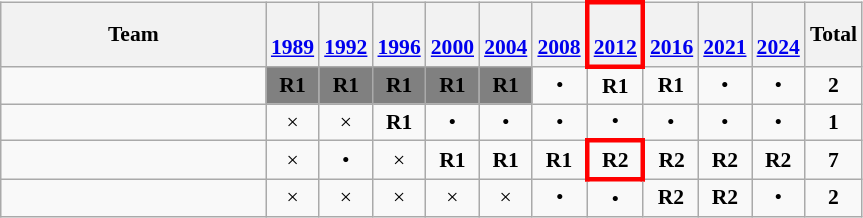<table class="wikitable" style="text-align:center; font-size:90%">
<tr>
<th width=170>Team</th>
<th><br><a href='#'>1989</a></th>
<th><br><a href='#'>1992</a></th>
<th><br><a href='#'>1996</a></th>
<th><br><a href='#'>2000</a></th>
<th><br><a href='#'>2004</a></th>
<th><br><a href='#'>2008</a></th>
<th style="border:3px solid red"><br><a href='#'>2012</a></th>
<th><br><a href='#'>2016</a></th>
<th><br><a href='#'>2021</a></th>
<th><br><a href='#'>2024</a></th>
<th>Total</th>
</tr>
<tr>
<td align=left></td>
<td bgcolor=gray><strong>R1</strong></td>
<td bgcolor=gray><strong>R1</strong></td>
<td bgcolor=gray><strong>R1</strong></td>
<td bgcolor=gray><strong>R1</strong></td>
<td bgcolor=gray><strong>R1</strong></td>
<td>•</td>
<td><strong>R1</strong></td>
<td><strong>R1</strong></td>
<td>•</td>
<td>•</td>
<td><strong>2</strong></td>
</tr>
<tr>
<td align=left></td>
<td>×</td>
<td>×</td>
<td><strong>R1</strong></td>
<td>•</td>
<td>•</td>
<td>•</td>
<td>•</td>
<td>•</td>
<td>•</td>
<td>•</td>
<td><strong>1</strong></td>
</tr>
<tr>
<td align=left></td>
<td>×</td>
<td>•</td>
<td>×</td>
<td><strong>R1</strong></td>
<td><strong>R1</strong></td>
<td><strong>R1</strong></td>
<td style="border: 3px solid red"><strong>R2</strong></td>
<td><strong>R2</strong></td>
<td><strong>R2</strong></td>
<td><strong>R2</strong></td>
<td><strong>7</strong></td>
</tr>
<tr>
<td align=left></td>
<td>×</td>
<td>×</td>
<td>×</td>
<td>×</td>
<td>×</td>
<td>•</td>
<td>•</td>
<td><strong>R2</strong></td>
<td><strong>R2</strong></td>
<td>•</td>
<td><strong>2</strong></td>
</tr>
</table>
